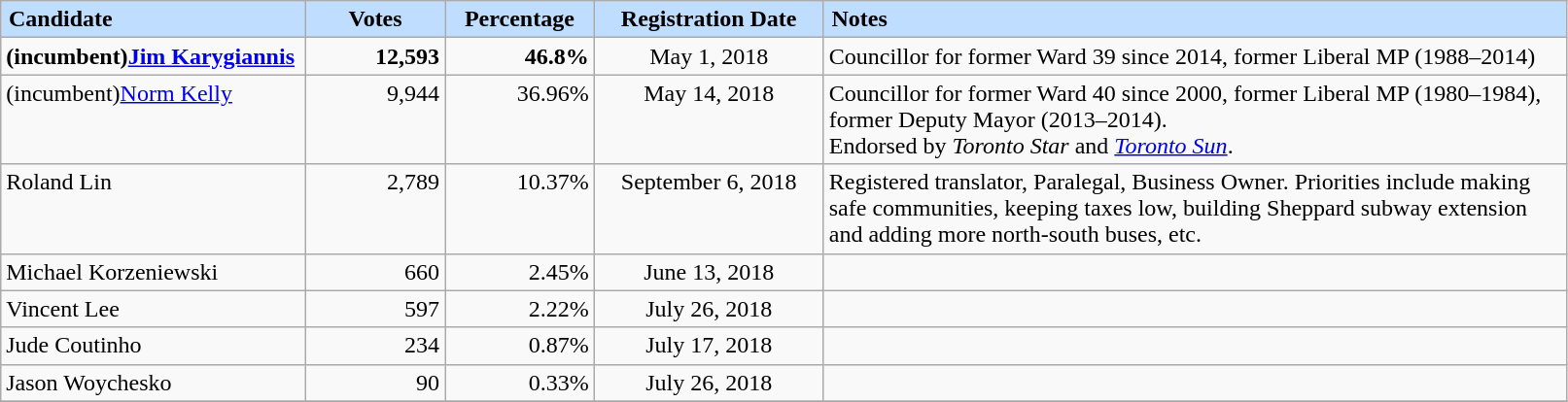<table class="sortable wikitable">
<tr>
<th scope="col" style="background-color:#bfdeff;width:200px;text-align:left;padding-left:5px;">Candidate</th>
<th scope="col" style="background-color:#bfdeff;width:88px;">Votes</th>
<th scope="col" style="background-color:#bfdeff;width:95px;">Percentage</th>
<th scope="col" style="background-color:#bfdeff;width:150px;">Registration Date</th>
<th scope="col" style="background-color:#bfdeff;width:500px;text-align:left;padding-left:5px;">Notes</th>
</tr>
<tr>
<td valign="top"><strong>(incumbent)<a href='#'>Jim Karygiannis</a></strong></td>
<td valign="top" align="right"><strong>12,593</strong></td>
<td valign="top" align="right"><strong>46.8%</strong></td>
<td valign="top" align="center">May 1, 2018</td>
<td>Councillor for former Ward 39 since 2014, former Liberal MP (1988–2014)</td>
</tr>
<tr>
<td valign="top">(incumbent)<a href='#'>Norm Kelly</a></td>
<td valign="top" align="right">9,944</td>
<td valign="top" align="right">36.96%</td>
<td valign="top" align="center">May 14, 2018</td>
<td>Councillor for former Ward 40 since 2000, former Liberal MP (1980–1984), former Deputy Mayor (2013–2014).<br>Endorsed by <em>Toronto Star</em> and <em><a href='#'>Toronto Sun</a></em>.</td>
</tr>
<tr>
<td valign="top">Roland Lin</td>
<td valign="top" align="right">2,789</td>
<td valign="top" align="right">10.37%</td>
<td valign="top" align="center">September 6, 2018</td>
<td>Registered translator, Paralegal, Business Owner. Priorities include making safe communities, keeping taxes low, building Sheppard subway extension and adding more north-south buses, etc.</td>
</tr>
<tr>
<td valign="top">Michael Korzeniewski</td>
<td valign="top" align="right">660</td>
<td valign="top" align="right">2.45%</td>
<td valign="top" align="center">June 13, 2018</td>
<td></td>
</tr>
<tr>
<td valign="top">Vincent Lee</td>
<td valign="top" align="right">597</td>
<td valign="top" align="right">2.22%</td>
<td valign="top" align="center">July 26, 2018</td>
<td></td>
</tr>
<tr>
<td valign="top">Jude Coutinho</td>
<td valign="top" align="right">234</td>
<td valign="top" align="right">0.87%</td>
<td valign="top" align="center">July 17, 2018</td>
<td></td>
</tr>
<tr>
<td valign="top">Jason Woychesko</td>
<td valign="top" align="right">90</td>
<td valign="top" align="right">0.33%</td>
<td valign="top" align="center">July 26, 2018</td>
<td></td>
</tr>
<tr>
</tr>
</table>
